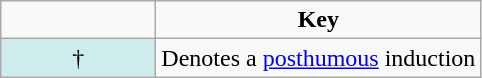<table class="wikitable">
<tr>
<td></td>
<td align="center"><strong>Key</strong></td>
</tr>
<tr>
<td style="background-color:#CFECEC; border:1px solid #aaaaaa; width:6em;" align="center">†</td>
<td>Denotes a <a href='#'>posthumous</a> induction</td>
</tr>
</table>
